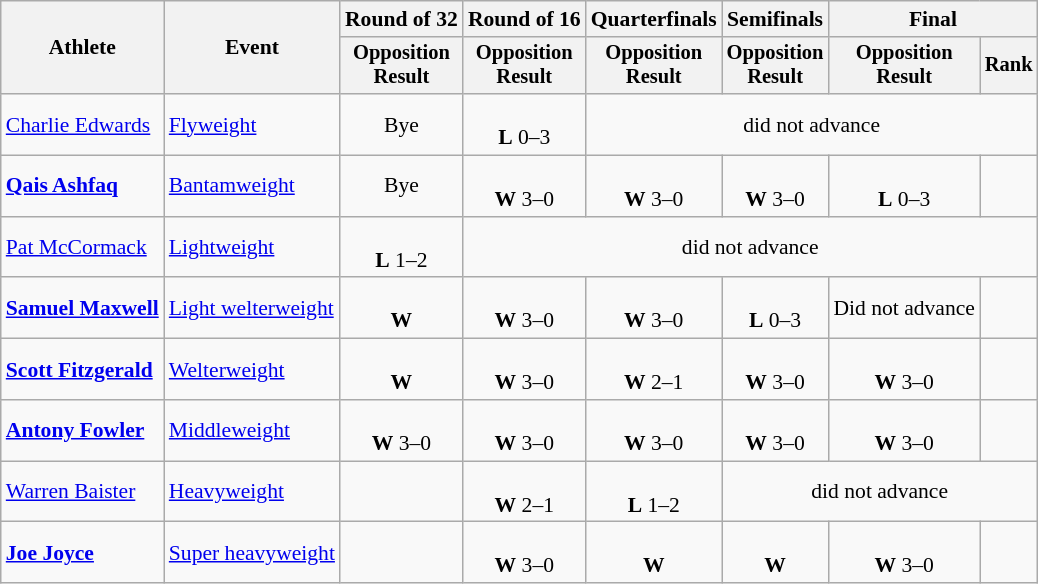<table class="wikitable" style="font-size:90%;">
<tr>
<th rowspan=2>Athlete</th>
<th rowspan=2>Event</th>
<th>Round of 32</th>
<th>Round of 16</th>
<th>Quarterfinals</th>
<th>Semifinals</th>
<th colspan=2>Final</th>
</tr>
<tr style="font-size:95%">
<th>Opposition<br>Result</th>
<th>Opposition<br>Result</th>
<th>Opposition<br>Result</th>
<th>Opposition<br>Result</th>
<th>Opposition<br>Result</th>
<th>Rank</th>
</tr>
<tr align=center>
<td align=left><a href='#'>Charlie Edwards</a></td>
<td align=left><a href='#'>Flyweight</a></td>
<td>Bye</td>
<td><br><strong>L</strong> 0–3</td>
<td colspan=4>did not advance</td>
</tr>
<tr align=center>
<td align=left><strong><a href='#'>Qais Ashfaq</a></strong></td>
<td align=left><a href='#'>Bantamweight</a></td>
<td>Bye</td>
<td><br><strong>W</strong> 3–0</td>
<td><br><strong>W</strong> 3–0</td>
<td><br><strong>W</strong> 3–0</td>
<td><br><strong>L</strong> 0–3</td>
<td></td>
</tr>
<tr align=center>
<td align=left><a href='#'>Pat McCormack</a></td>
<td align=left><a href='#'>Lightweight</a></td>
<td><br><strong>L</strong> 1–2</td>
<td colspan=5>did not advance</td>
</tr>
<tr align=center>
<td align=left><strong><a href='#'>Samuel Maxwell</a></strong></td>
<td align=left><a href='#'>Light welterweight</a></td>
<td><br><strong>W</strong> </td>
<td><br><strong>W</strong> 3–0</td>
<td><br><strong>W</strong> 3–0</td>
<td><br><strong>L</strong> 0–3</td>
<td>Did not advance</td>
<td></td>
</tr>
<tr align=center>
<td align=left><strong><a href='#'>Scott Fitzgerald</a></strong></td>
<td align=left><a href='#'>Welterweight</a></td>
<td><br><strong>W</strong> </td>
<td><br><strong>W</strong> 3–0</td>
<td><br><strong>W</strong> 2–1</td>
<td><br><strong>W</strong> 3–0</td>
<td><br><strong>W</strong> 3–0</td>
<td></td>
</tr>
<tr align=center>
<td align=left><strong><a href='#'>Antony Fowler</a></strong></td>
<td align=left><a href='#'>Middleweight</a></td>
<td><br><strong>W</strong> 3–0</td>
<td><br><strong>W</strong> 3–0</td>
<td><br><strong>W</strong> 3–0</td>
<td><br><strong>W</strong> 3–0</td>
<td><br><strong>W</strong> 3–0</td>
<td></td>
</tr>
<tr align=center>
<td align=left><a href='#'>Warren Baister</a></td>
<td align=left><a href='#'>Heavyweight</a></td>
<td></td>
<td><br><strong>W</strong> 2–1</td>
<td><br><strong>L</strong> 1–2</td>
<td colspan=3>did not advance</td>
</tr>
<tr align=center>
<td align=left><strong><a href='#'>Joe Joyce</a></strong></td>
<td align=left><a href='#'>Super heavyweight</a></td>
<td></td>
<td><br><strong>W</strong> 3–0</td>
<td><br><strong>W</strong> </td>
<td><br><strong>W</strong> </td>
<td><br><strong>W</strong> 3–0</td>
<td></td>
</tr>
</table>
